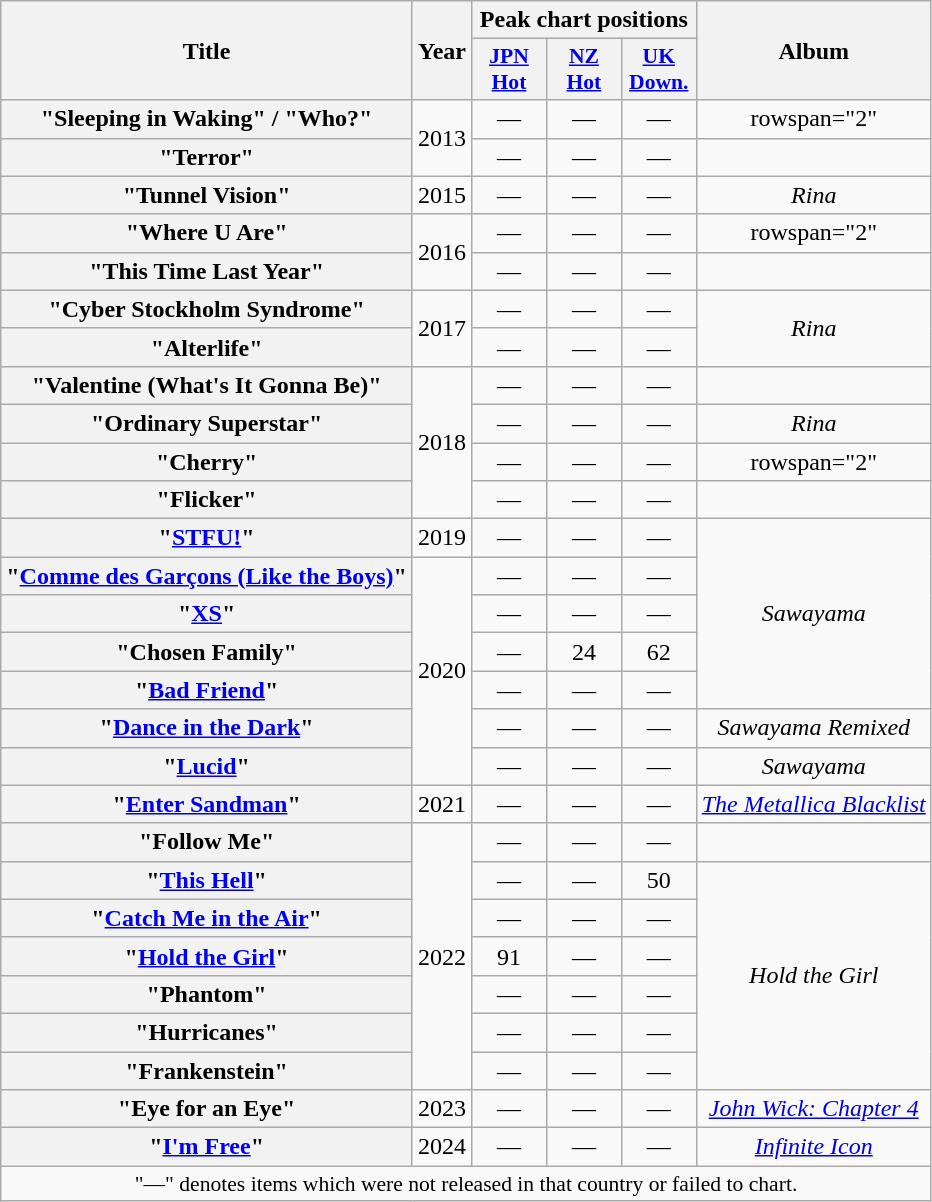<table class="wikitable plainrowheaders" style="text-align:center">
<tr>
<th scope="col" rowspan="2">Title</th>
<th scope="col" rowspan="2">Year</th>
<th scope="col" colspan="3">Peak chart positions</th>
<th scope="col" rowspan="2">Album</th>
</tr>
<tr>
<th scope="col" style="width:3em;font-size:90%;"><a href='#'>JPN<br>Hot</a><br></th>
<th scope="col" style="width:3em;font-size:90%;"><a href='#'>NZ<br>Hot</a><br></th>
<th scope="col" style="width:3em;font-size:90%;"><a href='#'>UK<br>Down.</a><br></th>
</tr>
<tr>
<th scope="row">"Sleeping in Waking" / "Who?"</th>
<td rowspan="2">2013</td>
<td>—</td>
<td>—</td>
<td>—</td>
<td>rowspan="2" </td>
</tr>
<tr>
<th scope="row">"Terror"<br></th>
<td>—</td>
<td>—</td>
<td>—</td>
</tr>
<tr>
<th scope="row">"Tunnel Vision"<br></th>
<td>2015</td>
<td>—</td>
<td>—</td>
<td>—</td>
<td><em>Rina</em></td>
</tr>
<tr>
<th scope="row">"Where U Are"</th>
<td rowspan="2">2016</td>
<td>—</td>
<td>—</td>
<td>—</td>
<td>rowspan="2" </td>
</tr>
<tr>
<th scope="row">"This Time Last Year"</th>
<td>—</td>
<td>—</td>
<td>—</td>
</tr>
<tr>
<th scope="row">"Cyber Stockholm Syndrome"</th>
<td rowspan="2">2017</td>
<td>—</td>
<td>—</td>
<td>—</td>
<td rowspan="2"><em>Rina</em></td>
</tr>
<tr>
<th scope="row">"Alterlife"</th>
<td>—</td>
<td>—</td>
<td>—</td>
</tr>
<tr>
<th scope="row">"Valentine (What's It Gonna Be)"</th>
<td rowspan="4">2018</td>
<td>—</td>
<td>—</td>
<td>—</td>
<td></td>
</tr>
<tr>
<th scope="row">"Ordinary Superstar"</th>
<td>—</td>
<td>—</td>
<td>—</td>
<td><em>Rina</em></td>
</tr>
<tr>
<th scope="row">"Cherry"</th>
<td>—</td>
<td>—</td>
<td>—</td>
<td>rowspan="2" </td>
</tr>
<tr>
<th scope="row">"Flicker"</th>
<td>—</td>
<td>—</td>
<td>—</td>
</tr>
<tr>
<th scope="row">"<a href='#'>STFU!</a>"</th>
<td>2019</td>
<td>—</td>
<td>—</td>
<td>—</td>
<td rowspan="5"><em>Sawayama</em></td>
</tr>
<tr>
<th scope="row">"<a href='#'>Comme des Garçons (Like the Boys)</a>"<br></th>
<td rowspan="6">2020</td>
<td>—</td>
<td>—</td>
<td>—</td>
</tr>
<tr>
<th scope="row">"<a href='#'>XS</a>"<br></th>
<td>—</td>
<td>—</td>
<td>—</td>
</tr>
<tr>
<th scope="row">"Chosen Family"<br></th>
<td>—</td>
<td>24</td>
<td>62</td>
</tr>
<tr>
<th scope="row">"<a href='#'>Bad Friend</a>"</th>
<td>—</td>
<td>—</td>
<td>—</td>
</tr>
<tr>
<th scope="row">"<a href='#'>Dance in the Dark</a>"<br></th>
<td>—</td>
<td>—</td>
<td>—</td>
<td><em>Sawayama Remixed</em></td>
</tr>
<tr>
<th scope="row">"<a href='#'>Lucid</a>"</th>
<td>—</td>
<td>—</td>
<td>—</td>
<td><em>Sawayama</em></td>
</tr>
<tr>
<th scope="row">"<a href='#'>Enter Sandman</a>"</th>
<td>2021</td>
<td>—</td>
<td>—</td>
<td>—</td>
<td><em><a href='#'>The Metallica Blacklist</a></em></td>
</tr>
<tr>
<th scope="row">"Follow Me"<br></th>
<td rowspan="7">2022</td>
<td>—</td>
<td>—</td>
<td>—</td>
<td></td>
</tr>
<tr>
<th scope="row">"<a href='#'>This Hell</a>"</th>
<td>—</td>
<td>—</td>
<td>50</td>
<td rowspan="6"><em>Hold the Girl</em></td>
</tr>
<tr>
<th scope="row">"<a href='#'>Catch Me in the Air</a>"</th>
<td>—</td>
<td>—</td>
<td>—</td>
</tr>
<tr>
<th scope="row">"<a href='#'>Hold the Girl</a>"</th>
<td>91</td>
<td>—</td>
<td>—</td>
</tr>
<tr>
<th scope="row">"Phantom"</th>
<td>—</td>
<td>—</td>
<td>—</td>
</tr>
<tr>
<th scope="row">"Hurricanes"</th>
<td>—</td>
<td>—</td>
<td>—</td>
</tr>
<tr>
<th scope="row">"Frankenstein"</th>
<td>—</td>
<td>—</td>
<td>—</td>
</tr>
<tr>
<th scope="row">"Eye for an Eye"</th>
<td>2023</td>
<td>—</td>
<td>—</td>
<td>—</td>
<td><em><a href='#'>John Wick: Chapter 4</a></em></td>
</tr>
<tr>
<th scope="row">"<a href='#'>I'm Free</a>"<br></th>
<td>2024</td>
<td>—</td>
<td>—</td>
<td>—</td>
<td><em><a href='#'>Infinite Icon</a></em></td>
</tr>
<tr>
<td colspan="6" style="font-size:90%;">"—" denotes items which were not released in that country or failed to chart.</td>
</tr>
</table>
